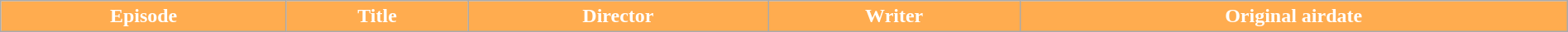<table class="wikitable plainrowheaders" style="width:100%;">
<tr style="color:#fff;">
<th style="background:#ffac4f;">Episode</th>
<th style="background:#ffac4f;">Title</th>
<th style="background:#ffac4f;">Director</th>
<th style="background:#ffac4f;">Writer</th>
<th style="background:#ffac4f;">Original airdate<br>








</th>
</tr>
</table>
